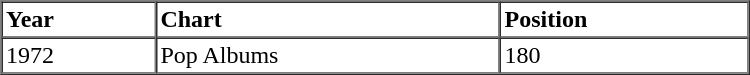<table border=1 cellspacing=0 cellpadding=2 width="500px">
<tr>
<th align="left">Year</th>
<th align="left">Chart</th>
<th align="left">Position</th>
</tr>
<tr>
<td align="left">1972</td>
<td align="left">Pop Albums</td>
<td align="left">180</td>
</tr>
<tr>
</tr>
</table>
